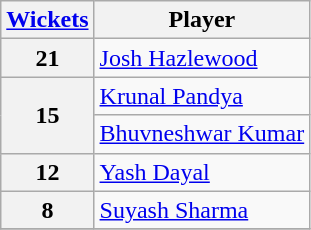<table class="wikitable">
<tr>
<th scope=col><a href='#'>Wickets</a></th>
<th scope=col>Player</th>
</tr>
<tr>
<th scope=row>21</th>
<td><a href='#'>Josh Hazlewood</a></td>
</tr>
<tr>
<th scope=row rowspan=2>15</th>
<td><a href='#'>Krunal Pandya</a></td>
</tr>
<tr>
<td><a href='#'>Bhuvneshwar Kumar</a></td>
</tr>
<tr>
<th scope=row>12</th>
<td><a href='#'>Yash Dayal</a></td>
</tr>
<tr>
<th scope=row>8</th>
<td><a href='#'>Suyash Sharma</a></td>
</tr>
<tr>
</tr>
</table>
